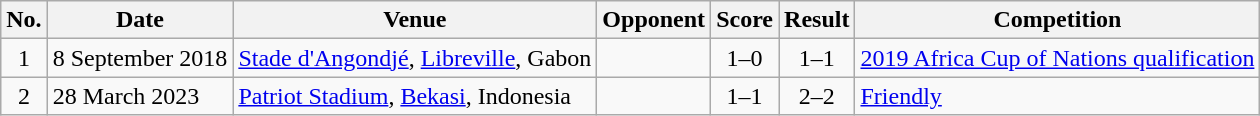<table class="wikitable sortable">
<tr>
<th scope="col">No.</th>
<th scope="col">Date</th>
<th scope="col">Venue</th>
<th scope="col">Opponent</th>
<th scope="col">Score</th>
<th scope="col">Result</th>
<th scope="col">Competition</th>
</tr>
<tr>
<td align="center">1</td>
<td>8 September 2018</td>
<td><a href='#'>Stade d'Angondjé</a>, <a href='#'>Libreville</a>, Gabon</td>
<td></td>
<td align="center">1–0</td>
<td align="center">1–1</td>
<td><a href='#'>2019 Africa Cup of Nations qualification</a></td>
</tr>
<tr>
<td align="center">2</td>
<td>28 March 2023</td>
<td><a href='#'>Patriot Stadium</a>, <a href='#'>Bekasi</a>, Indonesia</td>
<td></td>
<td align="center">1–1</td>
<td align="center">2–2</td>
<td><a href='#'>Friendly</a></td>
</tr>
</table>
